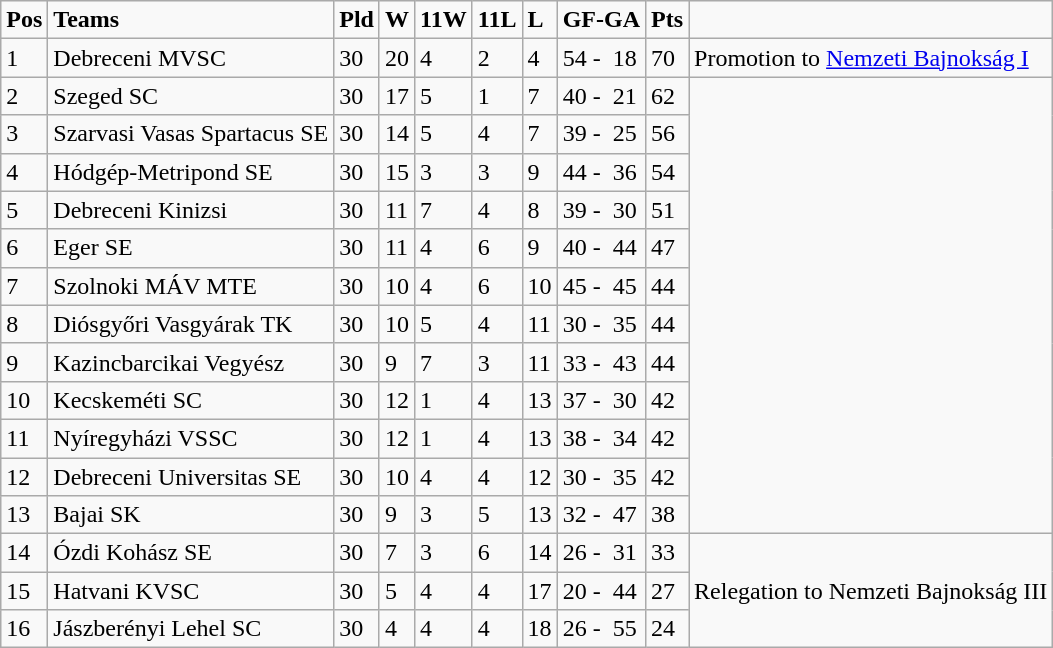<table class="wikitable">
<tr>
<td><strong>Pos</strong></td>
<td><strong>Teams</strong></td>
<td><strong>Pld</strong></td>
<td><strong>W</strong></td>
<td><strong>11W</strong></td>
<td><strong>11L</strong></td>
<td><strong>L</strong></td>
<td><strong>GF-GA</strong></td>
<td><strong>Pts</strong></td>
<td></td>
</tr>
<tr>
<td>1</td>
<td>Debreceni MVSC</td>
<td>30</td>
<td>20</td>
<td>4</td>
<td>2</td>
<td>4</td>
<td>54 -  18</td>
<td>70</td>
<td>Promotion to <a href='#'>Nemzeti Bajnokság I</a></td>
</tr>
<tr>
<td>2</td>
<td>Szeged SC</td>
<td>30</td>
<td>17</td>
<td>5</td>
<td>1</td>
<td>7</td>
<td>40 -  21</td>
<td>62</td>
<td rowspan="12"></td>
</tr>
<tr>
<td>3</td>
<td>Szarvasi Vasas Spartacus SE</td>
<td>30</td>
<td>14</td>
<td>5</td>
<td>4</td>
<td>7</td>
<td>39 -  25</td>
<td>56</td>
</tr>
<tr>
<td>4</td>
<td>Hódgép-Metripond SE</td>
<td>30</td>
<td>15</td>
<td>3</td>
<td>3</td>
<td>9</td>
<td>44 -  36</td>
<td>54</td>
</tr>
<tr>
<td>5</td>
<td>Debreceni Kinizsi</td>
<td>30</td>
<td>11</td>
<td>7</td>
<td>4</td>
<td>8</td>
<td>39 -  30</td>
<td>51</td>
</tr>
<tr>
<td>6</td>
<td>Eger SE</td>
<td>30</td>
<td>11</td>
<td>4</td>
<td>6</td>
<td>9</td>
<td>40 -  44</td>
<td>47</td>
</tr>
<tr>
<td>7</td>
<td>Szolnoki MÁV MTE</td>
<td>30</td>
<td>10</td>
<td>4</td>
<td>6</td>
<td>10</td>
<td>45 -  45</td>
<td>44</td>
</tr>
<tr>
<td>8</td>
<td>Diósgyőri Vasgyárak TK</td>
<td>30</td>
<td>10</td>
<td>5</td>
<td>4</td>
<td>11</td>
<td>30 -  35</td>
<td>44</td>
</tr>
<tr>
<td>9</td>
<td>Kazincbarcikai Vegyész</td>
<td>30</td>
<td>9</td>
<td>7</td>
<td>3</td>
<td>11</td>
<td>33 -  43</td>
<td>44</td>
</tr>
<tr>
<td>10</td>
<td>Kecskeméti SC</td>
<td>30</td>
<td>12</td>
<td>1</td>
<td>4</td>
<td>13</td>
<td>37 -  30</td>
<td>42</td>
</tr>
<tr>
<td>11</td>
<td>Nyíregyházi VSSC</td>
<td>30</td>
<td>12</td>
<td>1</td>
<td>4</td>
<td>13</td>
<td>38 -  34</td>
<td>42</td>
</tr>
<tr>
<td>12</td>
<td>Debreceni Universitas SE</td>
<td>30</td>
<td>10</td>
<td>4</td>
<td>4</td>
<td>12</td>
<td>30 -  35</td>
<td>42</td>
</tr>
<tr>
<td>13</td>
<td>Bajai SK</td>
<td>30</td>
<td>9</td>
<td>3</td>
<td>5</td>
<td>13</td>
<td>32 -  47</td>
<td>38</td>
</tr>
<tr>
<td>14</td>
<td>Ózdi Kohász SE</td>
<td>30</td>
<td>7</td>
<td>3</td>
<td>6</td>
<td>14</td>
<td>26 -  31</td>
<td>33</td>
<td rowspan="3">Relegation to Nemzeti Bajnokság III</td>
</tr>
<tr>
<td>15</td>
<td>Hatvani KVSC</td>
<td>30</td>
<td>5</td>
<td>4</td>
<td>4</td>
<td>17</td>
<td>20 -  44</td>
<td>27</td>
</tr>
<tr>
<td>16</td>
<td>Jászberényi Lehel SC</td>
<td>30</td>
<td>4</td>
<td>4</td>
<td>4</td>
<td>18</td>
<td>26 -  55</td>
<td>24</td>
</tr>
</table>
